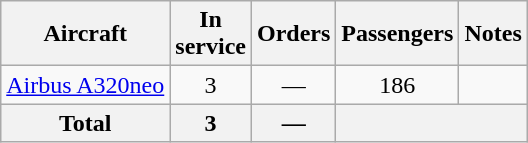<table class="wikitable" style="margin:0.5em auto; text-align:center">
<tr>
<th>Aircraft</th>
<th>In<br>service</th>
<th>Orders</th>
<th>Passengers</th>
<th>Notes</th>
</tr>
<tr>
<td><a href='#'>Airbus A320neo</a></td>
<td>3</td>
<td>—</td>
<td>186</td>
<td></td>
</tr>
<tr>
<th>Total</th>
<th>3</th>
<th>—</th>
<th colspan=2></th>
</tr>
</table>
